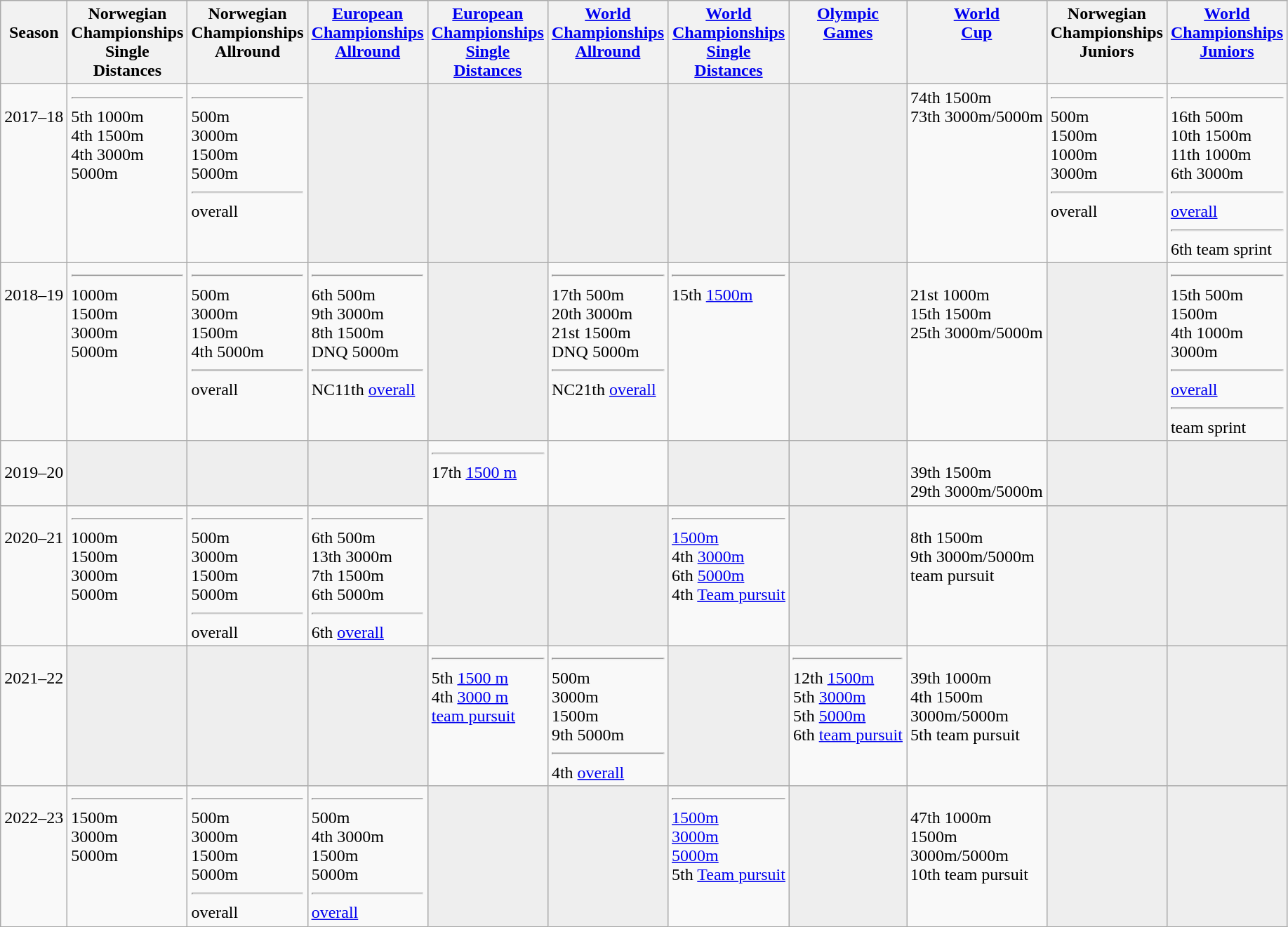<table class="wikitable">
<tr style="vertical-align: top;">
<th><br> Season</th>
<th>Norwegian <br> Championships <br> Single <br> Distances</th>
<th>Norwegian <br> Championships <br> Allround</th>
<th><a href='#'>European <br> Championships <br> Allround</a></th>
<th><a href='#'>European <br> Championships <br> Single <br> Distances</a></th>
<th><a href='#'>World <br> Championships <br> Allround</a></th>
<th><a href='#'>World <br> Championships <br> Single <br> Distances</a></th>
<th><a href='#'>Olympic <br> Games</a></th>
<th><a href='#'>World <br> Cup</a></th>
<th>Norwegian <br> Championships <br> Juniors</th>
<th><a href='#'>World <br> Championships <br> Juniors</a></th>
</tr>
<tr style="vertical-align: top;">
<td><br> 2017–18</td>
<td> <hr> 5th 1000m <br> 4th 1500m <br> 4th 3000m <br>  5000m</td>
<td> <hr>  500m <br>  3000m <br>  1500m <br>  5000m <hr>  overall</td>
<td bgcolor="#EEEEEE"></td>
<td bgcolor="#EEEEEE"></td>
<td bgcolor="#EEEEEE"></td>
<td bgcolor="#EEEEEE"></td>
<td bgcolor="#EEEEEE"></td>
<td>74th 1500m <br> 73th 3000m/5000m</td>
<td> <hr>  500m <br>  1500m <br>  1000m <br>  3000m <hr>  overall</td>
<td> <hr> 16th 500m <br> 10th 1500m <br> 11th 1000m <br> 6th 3000m <br> <hr>  <a href='#'>overall</a>  <hr> 6th team sprint</td>
</tr>
<tr style="vertical-align: top;">
<td><br> 2018–19</td>
<td> <hr>  1000m <br>  1500m <br>  3000m <br>  5000m</td>
<td> <hr>  500m <br>  3000m <br>  1500m <br> 4th 5000m <hr>  overall</td>
<td> <hr> 6th 500m <br> 9th 3000m <br> 8th 1500m <br> DNQ 5000m <hr> NC11th <a href='#'>overall</a></td>
<td bgcolor="#EEEEEE"></td>
<td> <hr> 17th 500m <br> 20th 3000m <br> 21st 1500m <br> DNQ 5000m <hr> NC21th <a href='#'>overall</a></td>
<td> <hr> 15th  <a href='#'>1500m</a></td>
<td bgcolor="#EEEEEE"></td>
<td><br> 21st 1000m <br> 15th 1500m <br> 25th 3000m/5000m</td>
<td bgcolor="#EEEEEE"></td>
<td> <hr> 15th 500m <br>  1500m <br> 4th 1000m <br>  3000m <br> <hr>  <a href='#'>overall</a> <hr>  team sprint</td>
</tr>
<tr style="vertical-align: top;">
<td><br> 2019–20</td>
<td bgcolor="#EEEEEE"></td>
<td bgcolor="#EEEEEE"></td>
<td bgcolor="#EEEEEE"></td>
<td> <hr> 17th <a href='#'>1500 m</a></td>
<td></td>
<td bgcolor="#EEEEEE"></td>
<td bgcolor="#EEEEEE"></td>
<td><br> 39th 1500m <br> 29th 3000m/5000m</td>
<td bgcolor="#EEEEEE"></td>
<td bgcolor="#EEEEEE"></td>
</tr>
<tr style="vertical-align: top;">
<td><br> 2020–21</td>
<td> <hr>  1000m <br>  1500m <br>  3000m <br>  5000m</td>
<td> <hr>  500m <br>  3000m <br>  1500m <br>  5000m <hr>  overall</td>
<td> <hr> 6th 500m <br> 13th 3000m <br> 7th 1500m <br> 6th 5000m <hr> 6th <a href='#'>overall</a></td>
<td bgcolor="#EEEEEE"></td>
<td bgcolor="#EEEEEE"></td>
<td> <hr>   <a href='#'>1500m</a> <br> 4th  <a href='#'>3000m</a> <br> 6th  <a href='#'>5000m</a> <br> 4th <a href='#'>Team pursuit</a></td>
<td bgcolor="#EEEEEE"></td>
<td><br> 8th 1500m <br> 9th 3000m/5000m <br>  team pursuit</td>
<td bgcolor="#EEEEEE"></td>
<td bgcolor="#EEEEEE"></td>
</tr>
<tr style="vertical-align: top;">
<td><br> 2021–22</td>
<td bgcolor="#EEEEEE"></td>
<td bgcolor="#EEEEEE"></td>
<td bgcolor="#EEEEEE"></td>
<td> <hr> 5th <a href='#'>1500 m</a> <br> 4th <a href='#'>3000 m</a> <br>  <a href='#'>team pursuit</a></td>
<td> <hr>  500m <br>  3000m <br>  1500m <br> 9th 5000m <hr> 4th <a href='#'>overall</a></td>
<td bgcolor="#EEEEEE"></td>
<td> <hr> 12th <a href='#'>1500m</a> <br> 5th <a href='#'>3000m</a> <br> 5th <a href='#'>5000m</a> <br> 6th <a href='#'>team pursuit</a></td>
<td><br> 39th 1000m <br> 4th 1500m <br>  3000m/5000m <br> 5th team pursuit</td>
<td bgcolor="#EEEEEE"></td>
<td bgcolor="#EEEEEE"></td>
</tr>
<tr style="vertical-align: top;">
<td><br> 2022–23</td>
<td> <hr>  1500m <br>  3000m <br>  5000m</td>
<td> <hr>  500m <br>  3000m <br>  1500m <br>  5000m <hr>  overall</td>
<td> <hr>  500m <br> 4th 3000m <br>  1500m <br>  5000m <hr>  <a href='#'>overall</a></td>
<td bgcolor="#EEEEEE"></td>
<td bgcolor="#EEEEEE"></td>
<td> <hr>   <a href='#'>1500m</a> <br>    <a href='#'>3000m</a> <br>    <a href='#'>5000m</a> <br> 5th <a href='#'>Team pursuit</a></td>
<td bgcolor="#EEEEEE"></td>
<td><br> 47th 1000m <br>  1500m <br>  3000m/5000m <br> 10th team pursuit</td>
<td bgcolor="#EEEEEE"></td>
<td bgcolor="#EEEEEE"></td>
</tr>
</table>
